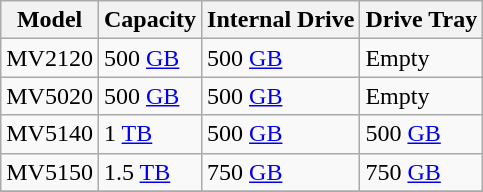<table class="wikitable">
<tr>
<th>Model</th>
<th>Capacity</th>
<th>Internal Drive</th>
<th>Drive Tray</th>
</tr>
<tr style="vertical-align: top; text-align: left;">
<td>MV2120</td>
<td>500 <a href='#'>GB</a></td>
<td>500 <a href='#'>GB</a></td>
<td>Empty</td>
</tr>
<tr style="vertical-align: top; text-align: left;">
<td>MV5020</td>
<td>500 <a href='#'>GB</a></td>
<td>500 <a href='#'>GB</a></td>
<td>Empty</td>
</tr>
<tr style="vertical-align: top; text-align: left;">
<td>MV5140</td>
<td>1 <a href='#'>TB</a></td>
<td>500 <a href='#'>GB</a></td>
<td>500 <a href='#'>GB</a></td>
</tr>
<tr style="vertical-align: top; text-align: left;">
<td>MV5150</td>
<td>1.5 <a href='#'>TB</a></td>
<td>750 <a href='#'>GB</a></td>
<td>750 <a href='#'>GB</a></td>
</tr>
<tr style="vertical-align: top; text-align: left;">
</tr>
</table>
